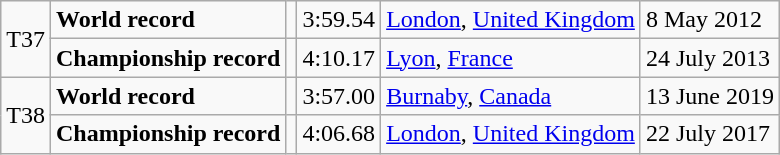<table class="wikitable">
<tr>
<td rowspan="2">T37</td>
<td><strong>World record</strong></td>
<td></td>
<td>3:59.54</td>
<td><a href='#'>London</a>, <a href='#'>United Kingdom</a></td>
<td>8 May 2012</td>
</tr>
<tr>
<td><strong>Championship record</strong></td>
<td></td>
<td>4:10.17</td>
<td><a href='#'>Lyon</a>, <a href='#'>France</a></td>
<td>24 July 2013</td>
</tr>
<tr>
<td rowspan="2">T38</td>
<td><strong>World record</strong></td>
<td></td>
<td>3:57.00</td>
<td><a href='#'>Burnaby</a>, <a href='#'>Canada</a></td>
<td>13 June 2019</td>
</tr>
<tr>
<td><strong>Championship record</strong></td>
<td></td>
<td>4:06.68</td>
<td><a href='#'>London</a>, <a href='#'>United Kingdom</a></td>
<td>22 July 2017</td>
</tr>
</table>
